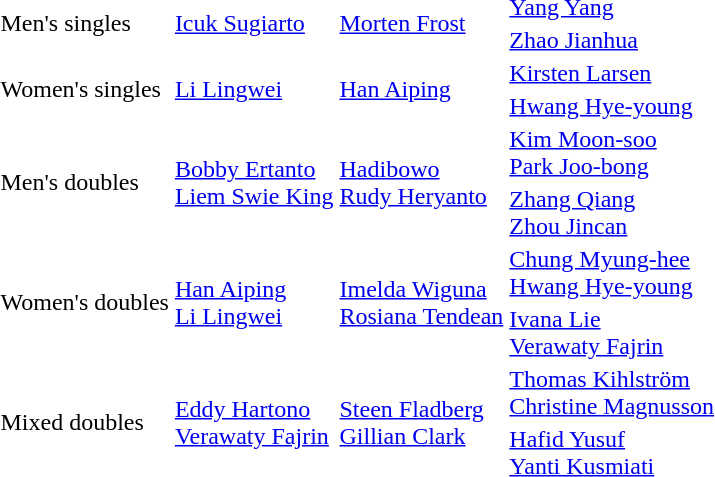<table>
<tr>
<td rowspan=2>Men's singles</td>
<td rowspan=2> <a href='#'>Icuk Sugiarto</a></td>
<td rowspan=2> <a href='#'>Morten Frost</a></td>
<td> <a href='#'>Yang Yang</a></td>
</tr>
<tr>
<td> <a href='#'>Zhao Jianhua</a></td>
</tr>
<tr>
<td rowspan=2>Women's singles</td>
<td rowspan=2> <a href='#'>Li Lingwei</a></td>
<td rowspan=2> <a href='#'>Han Aiping</a></td>
<td> <a href='#'>Kirsten Larsen</a></td>
</tr>
<tr>
<td> <a href='#'>Hwang Hye-young</a></td>
</tr>
<tr>
<td rowspan=2>Men's doubles</td>
<td rowspan=2> <a href='#'>Bobby Ertanto</a> <br>  <a href='#'>Liem Swie King</a></td>
<td rowspan=2> <a href='#'>Hadibowo</a> <br>  <a href='#'>Rudy Heryanto</a></td>
<td> <a href='#'>Kim Moon-soo</a> <br>  <a href='#'>Park Joo-bong</a></td>
</tr>
<tr>
<td> <a href='#'>Zhang Qiang</a> <br>  <a href='#'>Zhou Jincan</a></td>
</tr>
<tr>
<td rowspan=2>Women's doubles</td>
<td rowspan=2> <a href='#'>Han Aiping</a> <br>  <a href='#'>Li Lingwei</a></td>
<td rowspan=2> <a href='#'>Imelda Wiguna</a> <br>  <a href='#'>Rosiana Tendean</a></td>
<td> <a href='#'>Chung Myung-hee</a> <br>  <a href='#'>Hwang Hye-young</a></td>
</tr>
<tr>
<td> <a href='#'>Ivana Lie</a> <br>  <a href='#'>Verawaty Fajrin</a></td>
</tr>
<tr>
<td rowspan=2>Mixed doubles</td>
<td rowspan=2> <a href='#'>Eddy Hartono</a><br>  <a href='#'>Verawaty Fajrin</a></td>
<td rowspan=2> <a href='#'>Steen Fladberg</a> <br>  <a href='#'>Gillian Clark</a></td>
<td> <a href='#'>Thomas Kihlström</a><br> <a href='#'>Christine Magnusson</a></td>
</tr>
<tr>
<td> <a href='#'>Hafid Yusuf</a> <br>  <a href='#'>Yanti Kusmiati</a></td>
</tr>
</table>
